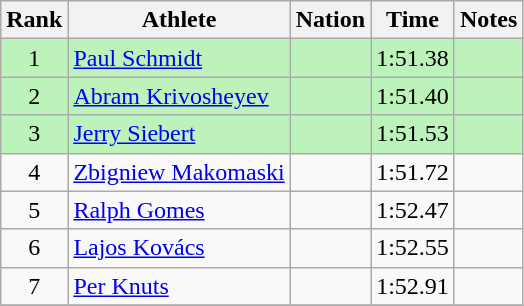<table class="wikitable sortable" style="text-align:center">
<tr>
<th>Rank</th>
<th>Athlete</th>
<th>Nation</th>
<th>Time</th>
<th>Notes</th>
</tr>
<tr bgcolor=bbf3bb>
<td>1</td>
<td align=left><a href='#'>Paul Schmidt</a></td>
<td align=left></td>
<td>1:51.38</td>
<td></td>
</tr>
<tr bgcolor=bbf3bb>
<td>2</td>
<td align=left><a href='#'>Abram Krivosheyev</a></td>
<td align=left></td>
<td>1:51.40</td>
<td></td>
</tr>
<tr bgcolor=bbf3bb>
<td>3</td>
<td align=left><a href='#'>Jerry Siebert</a></td>
<td align=left></td>
<td>1:51.53</td>
<td></td>
</tr>
<tr>
<td>4</td>
<td align=left><a href='#'>Zbigniew Makomaski</a></td>
<td align=left></td>
<td>1:51.72</td>
<td></td>
</tr>
<tr>
<td>5</td>
<td align=left><a href='#'>Ralph Gomes</a></td>
<td align=left></td>
<td>1:52.47</td>
<td></td>
</tr>
<tr>
<td>6</td>
<td align=left><a href='#'>Lajos Kovács</a></td>
<td align=left></td>
<td>1:52.55</td>
<td></td>
</tr>
<tr>
<td>7</td>
<td align=left><a href='#'>Per Knuts</a></td>
<td align=left></td>
<td>1:52.91</td>
<td></td>
</tr>
<tr>
</tr>
</table>
